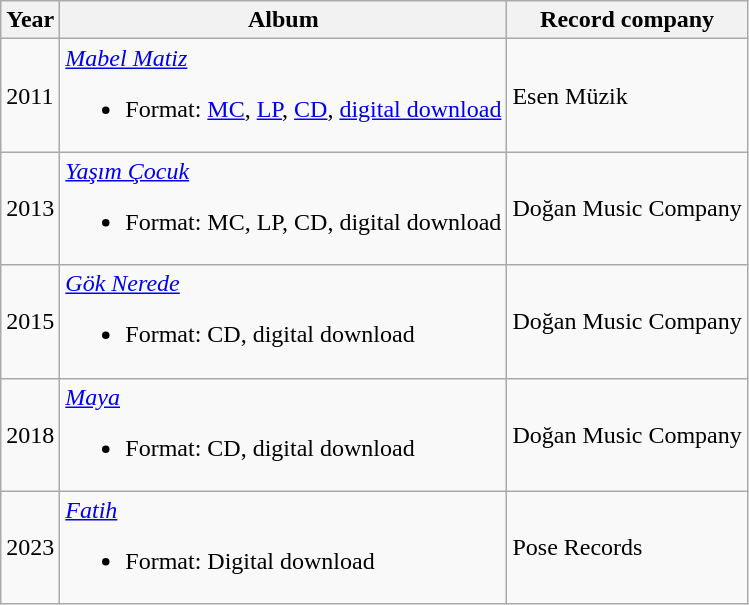<table class="wikitable">
<tr>
<th>Year</th>
<th>Album</th>
<th>Record company</th>
</tr>
<tr>
<td>2011</td>
<td><em><a href='#'>Mabel Matiz</a></em><br><ul><li>Format: <a href='#'>MC</a>, <a href='#'>LP</a>, <a href='#'>CD</a>, <a href='#'>digital download</a></li></ul></td>
<td>Esen Müzik</td>
</tr>
<tr>
<td>2013</td>
<td><em><a href='#'>Yaşım Çocuk</a></em><br><ul><li>Format: MC, LP, CD, digital download</li></ul></td>
<td>Doğan Music Company</td>
</tr>
<tr>
<td>2015</td>
<td><em><a href='#'>Gök Nerede</a></em><br><ul><li>Format: CD, digital download</li></ul></td>
<td>Doğan Music Company</td>
</tr>
<tr>
<td>2018</td>
<td><em><a href='#'>Maya</a></em><br><ul><li>Format: CD, digital download</li></ul></td>
<td>Doğan Music Company</td>
</tr>
<tr>
<td>2023</td>
<td><em><a href='#'>Fatih</a></em><br><ul><li>Format: Digital download</li></ul></td>
<td>Pose Records</td>
</tr>
</table>
